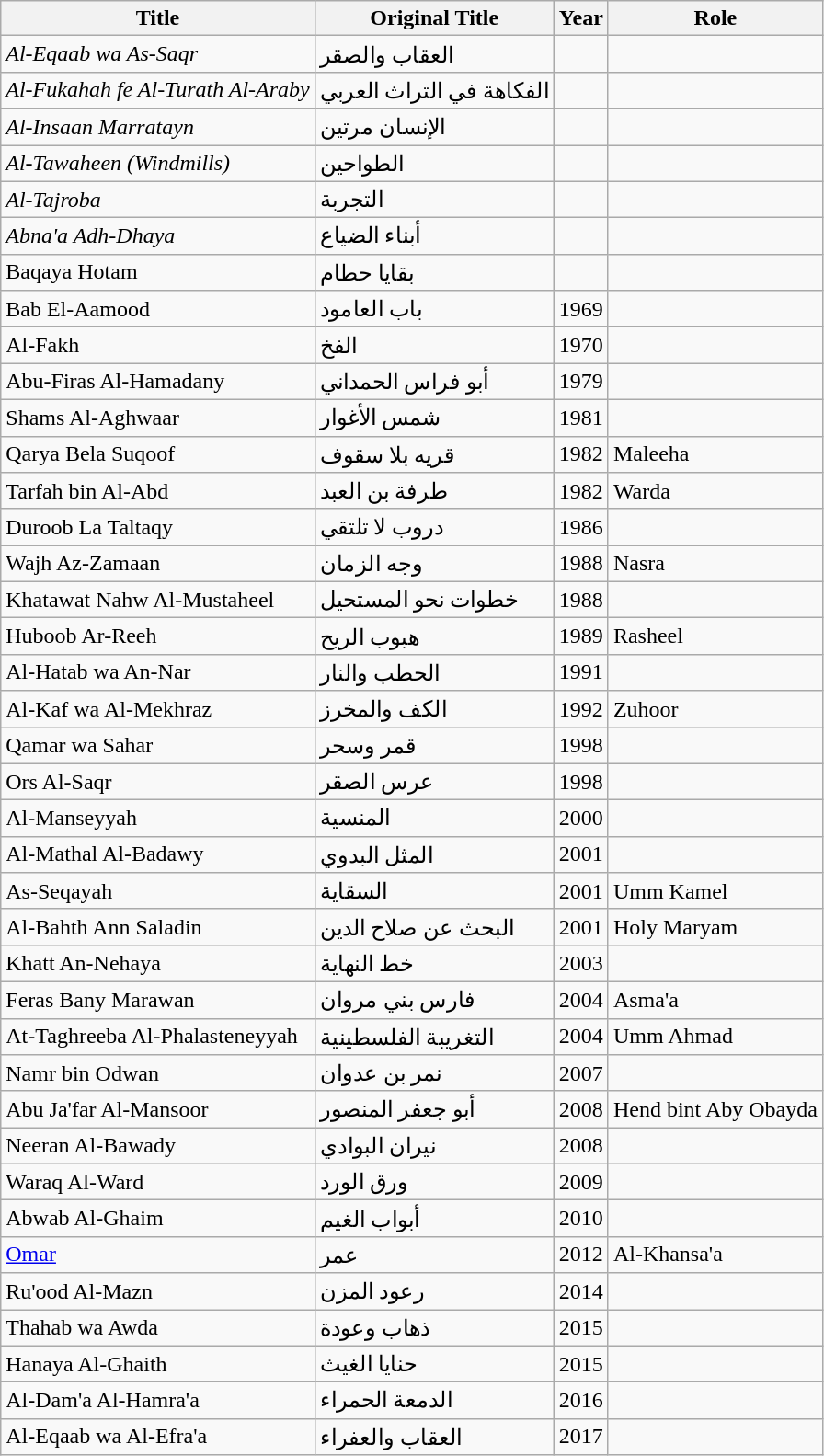<table class="wikitable">
<tr>
<th>Title</th>
<th>Original Title</th>
<th>Year</th>
<th>Role</th>
</tr>
<tr>
<td><em>Al-Eqaab wa As-Saqr</em></td>
<td>العقاب والصقر</td>
<td></td>
<td></td>
</tr>
<tr>
<td><em>Al-Fukahah fe Al-Turath Al-Araby</em></td>
<td>الفكاهة في التراث العربي</td>
<td></td>
<td></td>
</tr>
<tr>
<td><em>Al-Insaan Marratayn</em></td>
<td>الإنسان مرتين</td>
<td></td>
<td></td>
</tr>
<tr>
<td><em>Al-Tawaheen (Windmills)</em></td>
<td>الطواحين</td>
<td></td>
<td></td>
</tr>
<tr>
<td><em>Al-Tajroba</em></td>
<td>التجربة</td>
<td></td>
<td></td>
</tr>
<tr>
<td><em>Abna'a Adh-Dhaya<strong></td>
<td>أبناء الضياع</td>
<td></td>
<td></td>
</tr>
<tr>
<td></em>Baqaya Hotam<em></td>
<td>بقايا حطام</td>
<td></td>
<td></td>
</tr>
<tr>
<td></em>Bab El-Aamood<em></td>
<td>باب العامود</td>
<td>1969</td>
<td></td>
</tr>
<tr>
<td></em>Al-Fakh<em></td>
<td>الفخ</td>
<td>1970</td>
<td></td>
</tr>
<tr>
<td></em>Abu-Firas Al-Hamadany<em></td>
<td>أبو فراس الحمداني</td>
<td>1979</td>
<td></td>
</tr>
<tr>
<td></em>Shams Al-Aghwaar<em></td>
<td>شمس الأغوار</td>
<td>1981</td>
<td></td>
</tr>
<tr>
<td></em>Qarya Bela Suqoof<em></td>
<td>قريه بلا سقوف</td>
<td>1982</td>
<td>Maleeha</td>
</tr>
<tr>
<td></em>Tarfah bin Al-Abd<em></td>
<td>طرفة بن العبد</td>
<td>1982</td>
<td>Warda</td>
</tr>
<tr>
<td></em>Duroob La Taltaqy<em></td>
<td>دروب لا تلتقي</td>
<td>1986</td>
<td></td>
</tr>
<tr>
<td></em>Wajh Az-Zamaan<em></td>
<td>وجه الزمان</td>
<td>1988</td>
<td>Nasra</td>
</tr>
<tr>
<td></em>Khatawat Nahw Al-Mustaheel<em></td>
<td>خطوات نحو المستحيل</td>
<td>1988</td>
<td></td>
</tr>
<tr>
<td></em>Huboob Ar-Reeh<em></td>
<td>هبوب الريح</td>
<td>1989</td>
<td>Rasheel</td>
</tr>
<tr>
<td></em>Al-Hatab wa An-Nar<em></td>
<td>الحطب والنار</td>
<td>1991</td>
<td></td>
</tr>
<tr>
<td></em>Al-Kaf wa Al-Mekhraz<em></td>
<td>الكف والمخرز</td>
<td>1992</td>
<td>Zuhoor</td>
</tr>
<tr>
<td></em>Qamar wa Sahar<em></td>
<td>قمر وسحر</td>
<td>1998</td>
<td></td>
</tr>
<tr>
<td></em>Ors Al-Saqr<em></td>
<td>عرس الصقر</td>
<td>1998</td>
<td></td>
</tr>
<tr>
<td></em>Al-Manseyyah<em></td>
<td>المنسية</td>
<td>2000</td>
<td></td>
</tr>
<tr>
<td></em>Al-Mathal Al-Badawy<em></td>
<td>المثل البدوي</td>
<td>2001</td>
<td></td>
</tr>
<tr>
<td></em>As-Seqayah<em></td>
<td>السقاية</td>
<td>2001</td>
<td>Umm Kamel</td>
</tr>
<tr>
<td></em>Al-Bahth Ann Saladin<em></td>
<td>البحث عن صلاح الدين</td>
<td>2001</td>
<td>Holy Maryam</td>
</tr>
<tr>
<td></em>Khatt An-Nehaya<em></td>
<td>خط النهاية</td>
<td>2003</td>
<td></td>
</tr>
<tr>
<td></em>Feras Bany Marawan<em></td>
<td>فارس بني مروان</td>
<td>2004</td>
<td>Asma'a</td>
</tr>
<tr>
<td></em>At-Taghreeba Al-Phalasteneyyah<em></td>
<td>التغريبة الفلسطينية</td>
<td>2004</td>
<td>Umm Ahmad</td>
</tr>
<tr>
<td></em>Namr bin Odwan<em></td>
<td>نمر بن عدوان</td>
<td>2007</td>
<td></td>
</tr>
<tr>
<td></em>Abu Ja'far Al-Mansoor<em></td>
<td>أبو جعفر المنصور</td>
<td>2008</td>
<td>Hend bint Aby Obayda</td>
</tr>
<tr>
<td></em>Neeran Al-Bawady<em></td>
<td>نيران البوادي</td>
<td>2008</td>
<td></td>
</tr>
<tr>
<td></em>Waraq Al-Ward<em></td>
<td>ورق الورد</td>
<td>2009</td>
<td></td>
</tr>
<tr>
<td></em>Abwab Al-Ghaim<em></td>
<td>أبواب الغيم</td>
<td>2010</td>
<td></td>
</tr>
<tr>
<td><a href='#'></em>Omar<em></a></td>
<td>عمر</td>
<td>2012</td>
<td>Al-Khansa'a</td>
</tr>
<tr>
<td></em>Ru'ood Al-Mazn<em></td>
<td>رعود المزن</td>
<td>2014</td>
<td></td>
</tr>
<tr>
<td></em>Thahab wa Awda<em></td>
<td>ذهاب وعودة</td>
<td>2015</td>
<td></td>
</tr>
<tr>
<td></em>Hanaya Al-Ghaith<em></td>
<td>حنايا الغيث</td>
<td>2015</td>
<td></td>
</tr>
<tr>
<td></em>Al-Dam'a Al-Hamra'a<em></td>
<td>الدمعة الحمراء</td>
<td>2016</td>
<td></td>
</tr>
<tr>
<td></em>Al-Eqaab wa Al-Efra'a<em></td>
<td>العقاب والعفراء</td>
<td>2017</td>
<td></td>
</tr>
</table>
